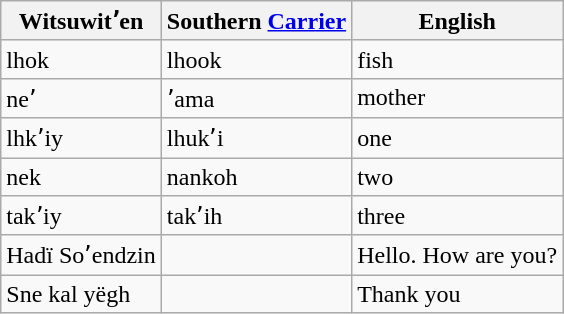<table class="wikitable">
<tr>
<th>Witsuwitʼen</th>
<th>Southern <a href='#'>Carrier</a></th>
<th>English</th>
</tr>
<tr>
<td>lhok</td>
<td>lhook</td>
<td>fish</td>
</tr>
<tr>
<td>neʼ</td>
<td>ʼama</td>
<td>mother</td>
</tr>
<tr>
<td>lhkʼiy</td>
<td>lhukʼi</td>
<td>one</td>
</tr>
<tr>
<td>nek</td>
<td>nankoh</td>
<td>two</td>
</tr>
<tr>
<td>takʼiy</td>
<td>takʼih</td>
<td>three</td>
</tr>
<tr>
<td>Hadï Soʼendzin</td>
<td></td>
<td>Hello.  How are you?</td>
</tr>
<tr>
<td>Sne kal yëgh</td>
<td></td>
<td>Thank you</td>
</tr>
</table>
